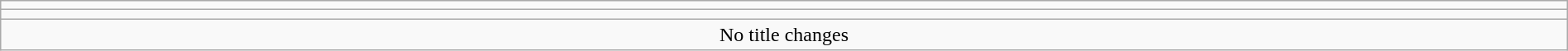<table class="wikitable" style="text-align:center; width:100%;">
<tr>
<td colspan="5"></td>
</tr>
<tr>
<td colspan="5"><strong></strong></td>
</tr>
<tr>
<td colspan="5">No title changes</td>
</tr>
</table>
